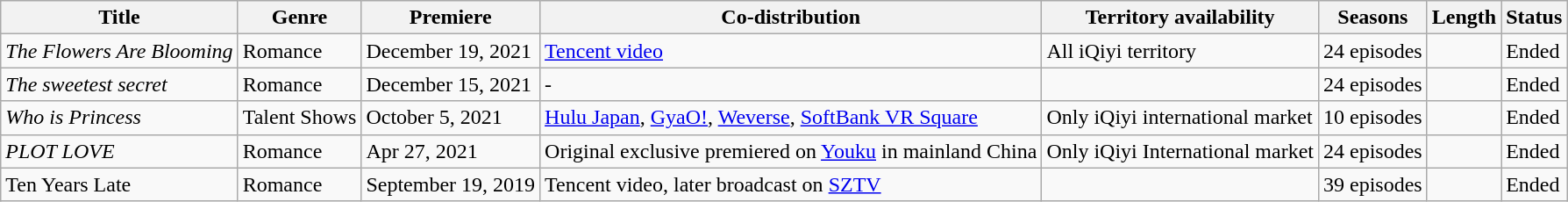<table class="wikitable sortable">
<tr>
<th>Title</th>
<th>Genre</th>
<th>Premiere</th>
<th>Co-distribution</th>
<th>Territory availability</th>
<th>Seasons</th>
<th>Length</th>
<th>Status</th>
</tr>
<tr>
<td><em>The Flowers Are Blooming</em></td>
<td>Romance</td>
<td>December 19, 2021</td>
<td><a href='#'>Tencent video</a></td>
<td>All iQiyi territory</td>
<td>24 episodes</td>
<td></td>
<td>Ended</td>
</tr>
<tr>
<td><em>The sweetest secret</em></td>
<td>Romance</td>
<td>December 15, 2021</td>
<td>-</td>
<td></td>
<td>24 episodes</td>
<td></td>
<td>Ended</td>
</tr>
<tr>
<td><em>Who is Princess</em></td>
<td>Talent Shows</td>
<td>October 5, 2021</td>
<td><a href='#'>Hulu Japan</a>, <a href='#'>GyaO!</a>, <a href='#'>Weverse</a>, <a href='#'>SoftBank VR Square</a></td>
<td>Only iQiyi international market</td>
<td>10 episodes</td>
<td></td>
<td>Ended</td>
</tr>
<tr>
<td><em>PLOT LOVE</em></td>
<td>Romance</td>
<td>Apr 27, 2021</td>
<td>Original exclusive premiered on <a href='#'>Youku</a> in mainland China</td>
<td>Only iQiyi International market</td>
<td>24 episodes</td>
<td></td>
<td>Ended</td>
</tr>
<tr>
<td>Ten Years Late</td>
<td>Romance</td>
<td>September 19, 2019</td>
<td>Tencent video, later broadcast on <a href='#'>SZTV</a></td>
<td></td>
<td>39 episodes</td>
<td></td>
<td>Ended</td>
</tr>
</table>
